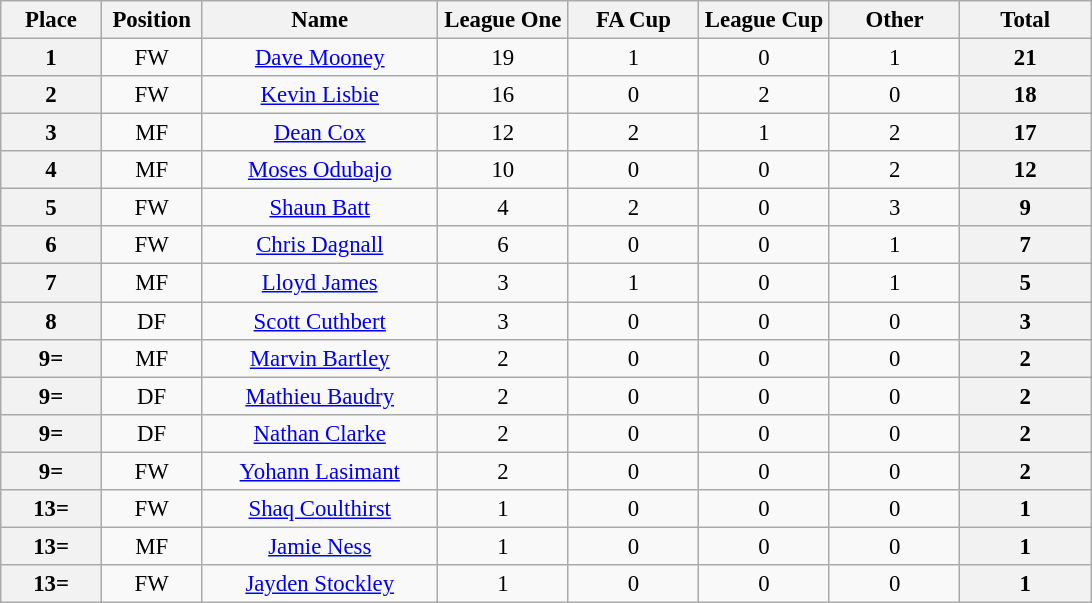<table class="wikitable" style="font-size: 95%; text-align: center">
<tr>
<th width=60>Place</th>
<th width=60>Position</th>
<th width=150>Name</th>
<th width=80>League One</th>
<th width=80>FA Cup</th>
<th width=80>League Cup</th>
<th width=80>Other</th>
<th width=80>Total</th>
</tr>
<tr>
<th>1</th>
<td>FW</td>
<td><a href='#'>Dave Mooney</a></td>
<td>19</td>
<td>1</td>
<td>0</td>
<td>1</td>
<th>21</th>
</tr>
<tr>
<th>2</th>
<td>FW</td>
<td><a href='#'>Kevin Lisbie</a></td>
<td>16</td>
<td>0</td>
<td>2</td>
<td>0</td>
<th>18</th>
</tr>
<tr>
<th>3</th>
<td>MF</td>
<td><a href='#'>Dean Cox</a></td>
<td>12</td>
<td>2</td>
<td>1</td>
<td>2</td>
<th>17</th>
</tr>
<tr>
<th>4</th>
<td>MF</td>
<td><a href='#'>Moses Odubajo</a></td>
<td>10</td>
<td>0</td>
<td>0</td>
<td>2</td>
<th>12</th>
</tr>
<tr>
<th>5</th>
<td>FW</td>
<td><a href='#'>Shaun Batt</a></td>
<td>4</td>
<td>2</td>
<td>0</td>
<td>3</td>
<th>9</th>
</tr>
<tr>
<th>6</th>
<td>FW</td>
<td><a href='#'>Chris Dagnall</a></td>
<td>6</td>
<td>0</td>
<td>0</td>
<td>1</td>
<th>7</th>
</tr>
<tr>
<th>7</th>
<td>MF</td>
<td><a href='#'>Lloyd James</a></td>
<td>3</td>
<td>1</td>
<td>0</td>
<td>1</td>
<th>5</th>
</tr>
<tr>
<th>8</th>
<td>DF</td>
<td><a href='#'>Scott Cuthbert</a></td>
<td>3</td>
<td>0</td>
<td>0</td>
<td>0</td>
<th>3</th>
</tr>
<tr>
<th>9=</th>
<td>MF</td>
<td><a href='#'>Marvin Bartley</a></td>
<td>2</td>
<td>0</td>
<td>0</td>
<td>0</td>
<th>2</th>
</tr>
<tr>
<th>9=</th>
<td>DF</td>
<td><a href='#'>Mathieu Baudry</a></td>
<td>2</td>
<td>0</td>
<td>0</td>
<td>0</td>
<th>2</th>
</tr>
<tr>
<th>9=</th>
<td>DF</td>
<td><a href='#'>Nathan Clarke</a></td>
<td>2</td>
<td>0</td>
<td>0</td>
<td>0</td>
<th>2</th>
</tr>
<tr>
<th>9=</th>
<td>FW</td>
<td><a href='#'>Yohann Lasimant</a></td>
<td>2</td>
<td>0</td>
<td>0</td>
<td>0</td>
<th>2</th>
</tr>
<tr>
<th>13=</th>
<td>FW</td>
<td><a href='#'>Shaq Coulthirst</a></td>
<td>1</td>
<td>0</td>
<td>0</td>
<td>0</td>
<th>1</th>
</tr>
<tr>
<th>13=</th>
<td>MF</td>
<td><a href='#'>Jamie Ness</a></td>
<td>1</td>
<td>0</td>
<td>0</td>
<td>0</td>
<th>1</th>
</tr>
<tr>
<th>13=</th>
<td>FW</td>
<td><a href='#'>Jayden Stockley</a></td>
<td>1</td>
<td>0</td>
<td>0</td>
<td>0</td>
<th>1</th>
</tr>
</table>
